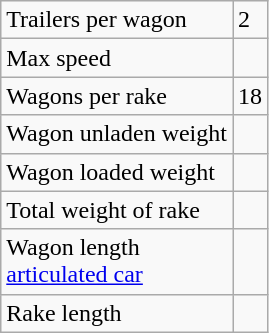<table class="wikitable">
<tr>
<td>Trailers per wagon</td>
<td>2</td>
</tr>
<tr>
<td>Max speed</td>
<td></td>
</tr>
<tr>
<td>Wagons per rake</td>
<td>18 </td>
</tr>
<tr>
<td>Wagon unladen weight</td>
<td></td>
</tr>
<tr>
<td>Wagon loaded weight</td>
<td></td>
</tr>
<tr>
<td>Total weight of rake</td>
<td></td>
</tr>
<tr>
<td>Wagon length<br><a href='#'>articulated car</a></td>
<td> </td>
</tr>
<tr>
<td>Rake length</td>
<td> </td>
</tr>
</table>
